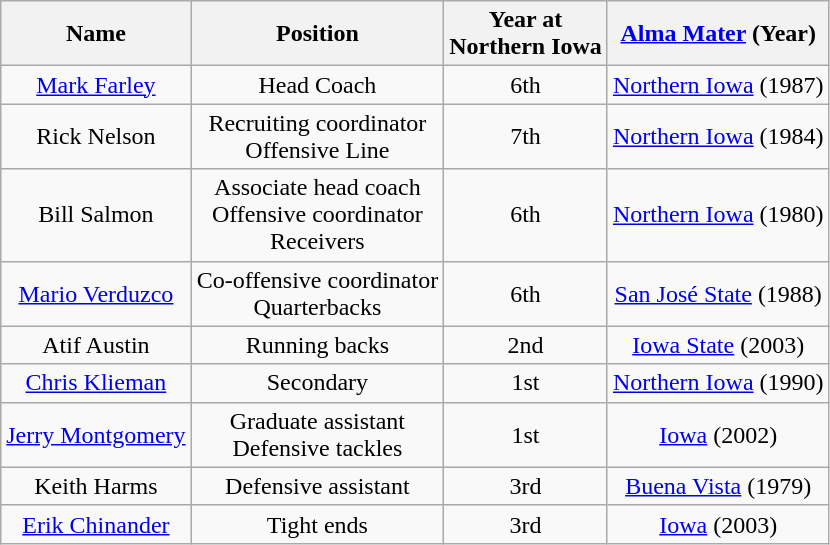<table class="wikitable">
<tr>
<th>Name</th>
<th>Position</th>
<th>Year at<br>Northern Iowa</th>
<th><a href='#'>Alma Mater</a> (Year)</th>
</tr>
<tr align="center">
<td><a href='#'>Mark Farley</a></td>
<td>Head Coach</td>
<td>6th</td>
<td><a href='#'>Northern Iowa</a> (1987)</td>
</tr>
<tr align="center">
<td>Rick Nelson</td>
<td>Recruiting coordinator<br>Offensive Line</td>
<td>7th</td>
<td><a href='#'>Northern Iowa</a> (1984)</td>
</tr>
<tr align="center">
<td>Bill Salmon</td>
<td>Associate head coach<br>Offensive coordinator<br>Receivers</td>
<td>6th</td>
<td><a href='#'>Northern Iowa</a> (1980)</td>
</tr>
<tr align="center">
<td><a href='#'>Mario Verduzco</a></td>
<td>Co-offensive coordinator<br>Quarterbacks</td>
<td>6th</td>
<td><a href='#'>San José State</a> (1988)</td>
</tr>
<tr align="center">
<td>Atif Austin</td>
<td>Running backs</td>
<td>2nd</td>
<td><a href='#'>Iowa State</a> (2003)</td>
</tr>
<tr align="center">
<td><a href='#'>Chris Klieman</a></td>
<td>Secondary</td>
<td>1st</td>
<td><a href='#'>Northern Iowa</a> (1990)</td>
</tr>
<tr align="center">
<td><a href='#'>Jerry Montgomery</a></td>
<td>Graduate assistant<br>Defensive tackles</td>
<td>1st</td>
<td><a href='#'>Iowa</a> (2002)</td>
</tr>
<tr align="center">
<td>Keith Harms</td>
<td>Defensive assistant</td>
<td>3rd</td>
<td><a href='#'>Buena Vista</a> (1979)</td>
</tr>
<tr align="center">
<td><a href='#'>Erik Chinander</a></td>
<td>Tight ends</td>
<td>3rd</td>
<td><a href='#'>Iowa</a> (2003)</td>
</tr>
</table>
